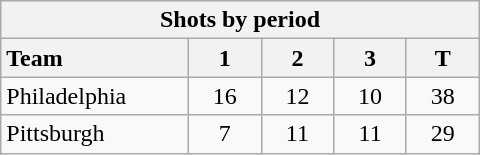<table class="wikitable" style="width:20em; text-align:right;">
<tr>
<th colspan=5>Shots by period</th>
</tr>
<tr>
<th style="width:8em; text-align:left;">Team</th>
<th style="width:3em;">1</th>
<th style="width:3em;">2</th>
<th style="width:3em;">3</th>
<th style="width:3em;">T</th>
</tr>
<tr>
<td align="left">Philadelphia</td>
<td align=center>16</td>
<td align=center>12</td>
<td align=center>10</td>
<td align=center>38</td>
</tr>
<tr>
<td align="left">Pittsburgh</td>
<td align=center>7</td>
<td align=center>11</td>
<td align=center>11</td>
<td align=center>29</td>
</tr>
</table>
